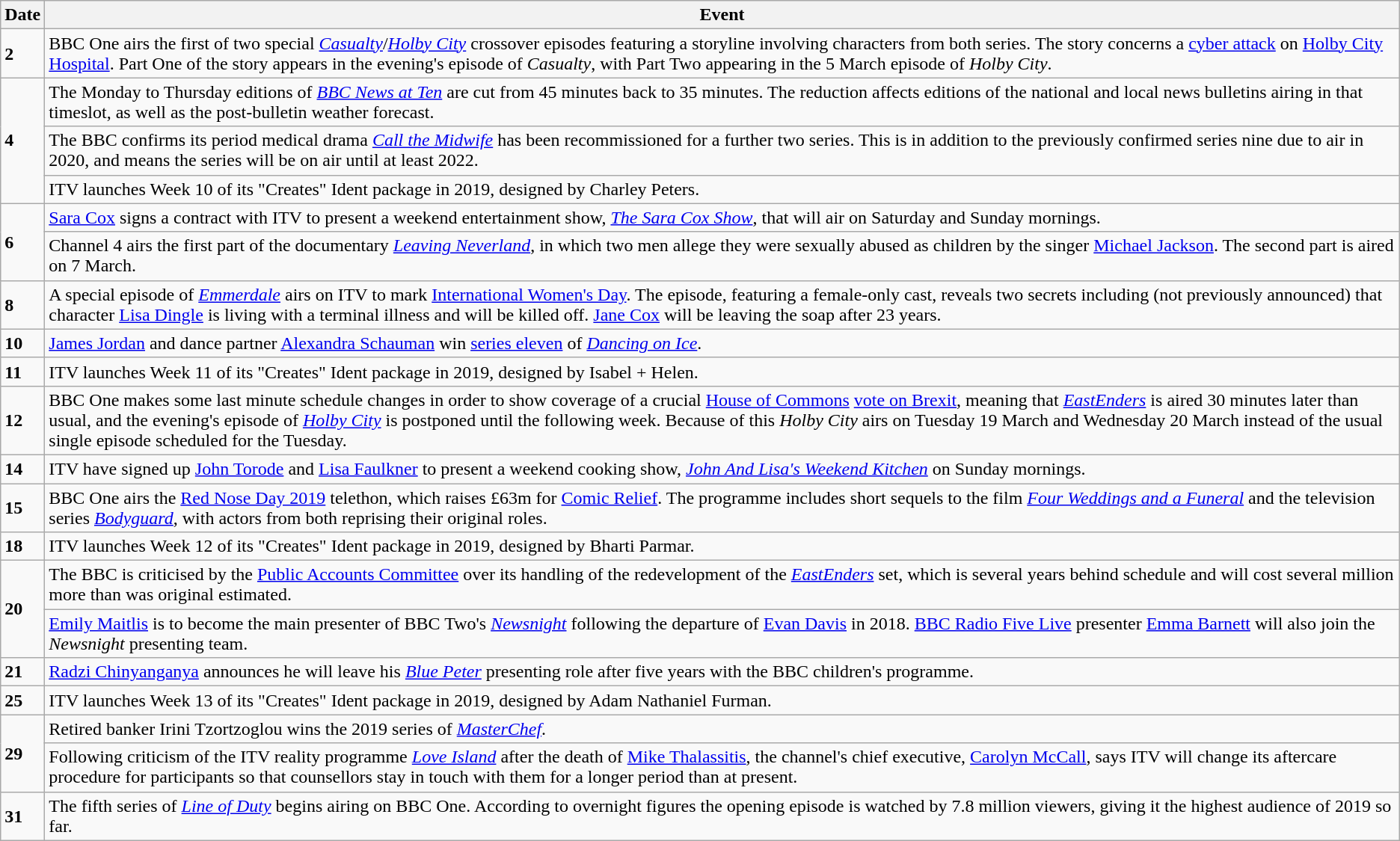<table class="wikitable">
<tr>
<th>Date</th>
<th>Event</th>
</tr>
<tr>
<td><strong>2</strong></td>
<td>BBC One airs the first of two special <em><a href='#'>Casualty</a></em>/<em><a href='#'>Holby City</a></em> crossover episodes featuring a storyline involving characters from both series. The story concerns a <a href='#'>cyber attack</a> on <a href='#'>Holby City Hospital</a>. Part One of the story appears in the evening's episode of <em>Casualty</em>, with Part Two appearing in the 5 March episode of <em>Holby City</em>.</td>
</tr>
<tr>
<td rowspan="3"><strong>4</strong></td>
<td>The Monday to Thursday editions of <em><a href='#'>BBC News at Ten</a></em> are cut from 45 minutes back to 35 minutes. The reduction affects editions of the national and local news bulletins airing in that timeslot, as well as the post-bulletin weather forecast.</td>
</tr>
<tr>
<td>The BBC confirms its period medical drama <em><a href='#'>Call the Midwife</a></em> has been recommissioned for a further two series. This is in addition to the previously confirmed series nine due to air in 2020, and means the series will be on air until at least 2022.</td>
</tr>
<tr>
<td>ITV launches Week 10 of its "Creates" Ident package in 2019, designed by Charley Peters.</td>
</tr>
<tr>
<td rowspan=2><strong>6</strong></td>
<td><a href='#'>Sara Cox</a> signs a contract with ITV to present a weekend entertainment show, <em><a href='#'>The Sara Cox Show</a></em>, that will air on Saturday and Sunday mornings.</td>
</tr>
<tr>
<td>Channel 4 airs the first part of the documentary <em><a href='#'>Leaving Neverland</a></em>, in which two men allege they were sexually abused as children by the singer <a href='#'>Michael Jackson</a>. The second part is aired on 7 March.</td>
</tr>
<tr>
<td><strong>8</strong></td>
<td>A special episode of <em><a href='#'>Emmerdale</a></em> airs on ITV to mark <a href='#'>International Women's Day</a>. The episode, featuring a female-only cast, reveals two secrets including (not previously announced) that character <a href='#'>Lisa Dingle</a> is living with a terminal illness and will be killed off. <a href='#'>Jane Cox</a> will be leaving the soap after 23 years.</td>
</tr>
<tr>
<td><strong>10</strong></td>
<td><a href='#'>James Jordan</a> and dance partner <a href='#'>Alexandra Schauman</a> win <a href='#'>series eleven</a> of <em><a href='#'>Dancing on Ice</a></em>.</td>
</tr>
<tr>
<td><strong>11</strong></td>
<td>ITV launches Week 11 of its "Creates" Ident package in 2019, designed by Isabel + Helen.</td>
</tr>
<tr>
<td><strong>12</strong></td>
<td>BBC One makes some last minute schedule changes in order to show coverage of a crucial <a href='#'>House of Commons</a> <a href='#'>vote on Brexit</a>, meaning that <em><a href='#'>EastEnders</a></em> is aired 30 minutes later than usual, and the evening's episode of <em><a href='#'>Holby City</a></em> is postponed until the following week. Because of this <em>Holby City</em> airs on Tuesday 19 March and Wednesday 20 March instead of the usual single episode scheduled for the Tuesday.</td>
</tr>
<tr>
<td><strong>14</strong></td>
<td>ITV have signed up <a href='#'>John Torode</a> and <a href='#'>Lisa Faulkner</a> to present a weekend cooking show, <em><a href='#'>John And Lisa's Weekend Kitchen</a></em> on Sunday mornings.</td>
</tr>
<tr>
<td><strong>15</strong></td>
<td>BBC One airs the <a href='#'>Red Nose Day 2019</a> telethon, which raises £63m for <a href='#'>Comic Relief</a>. The programme includes short sequels to the film <em><a href='#'>Four Weddings and a Funeral</a></em> and the television series <em><a href='#'>Bodyguard</a></em>, with actors from both reprising their original roles.</td>
</tr>
<tr>
<td><strong>18</strong></td>
<td>ITV launches Week 12 of its "Creates" Ident package in 2019, designed by Bharti Parmar.</td>
</tr>
<tr>
<td rowspan=2><strong>20</strong></td>
<td>The BBC is criticised by the <a href='#'>Public Accounts Committee</a> over its handling of the redevelopment of the <em><a href='#'>EastEnders</a></em> set, which is several years behind schedule and will cost several million more than was original estimated.</td>
</tr>
<tr>
<td><a href='#'>Emily Maitlis</a> is to become the main presenter of BBC Two's <em><a href='#'>Newsnight</a></em> following the departure of <a href='#'>Evan Davis</a> in 2018. <a href='#'>BBC Radio Five Live</a> presenter <a href='#'>Emma Barnett</a> will also join the <em>Newsnight</em> presenting team.</td>
</tr>
<tr>
<td><strong>21</strong></td>
<td><a href='#'>Radzi Chinyanganya</a> announces he will leave his <em><a href='#'>Blue Peter</a></em> presenting role after five years with the BBC children's programme.</td>
</tr>
<tr>
<td><strong>25</strong></td>
<td>ITV launches Week 13 of its "Creates" Ident package in 2019, designed by Adam Nathaniel Furman.</td>
</tr>
<tr>
<td rowspan=2><strong>29</strong></td>
<td>Retired banker Irini Tzortzoglou wins the 2019 series of <em><a href='#'>MasterChef</a></em>.</td>
</tr>
<tr>
<td>Following criticism of the ITV reality programme <em><a href='#'>Love Island</a></em> after the death of <a href='#'>Mike Thalassitis</a>, the channel's chief executive, <a href='#'>Carolyn McCall</a>, says ITV will change its aftercare procedure for participants so that counsellors stay in touch with them for a longer period than at present.</td>
</tr>
<tr>
<td><strong>31</strong></td>
<td>The fifth series of <em><a href='#'>Line of Duty</a></em> begins airing on BBC One. According to overnight figures the opening episode is watched by 7.8 million viewers, giving it the highest audience of 2019 so far.</td>
</tr>
</table>
